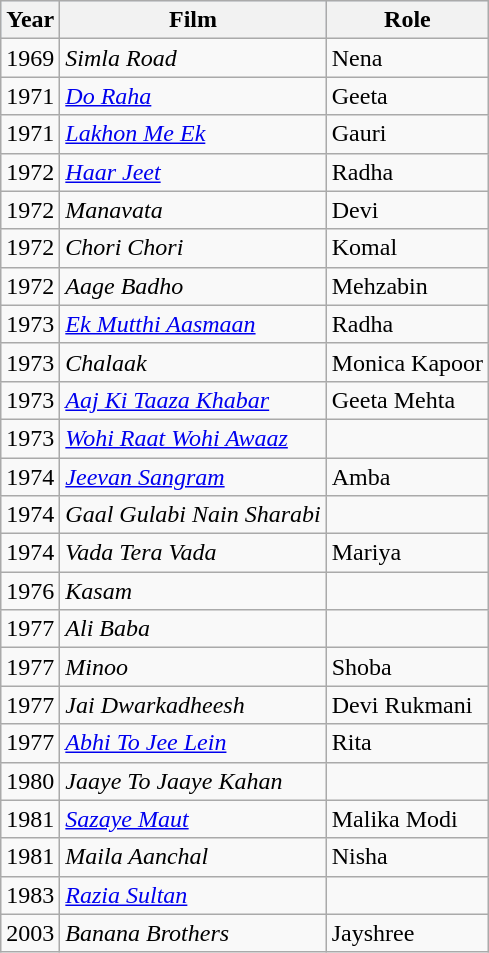<table class="wikitable sortable">
<tr style="background:#d1e4fd;">
<th>Year</th>
<th>Film</th>
<th>Role</th>
</tr>
<tr>
<td>1969</td>
<td><em>Simla Road</em></td>
<td>Nena</td>
</tr>
<tr>
<td>1971</td>
<td><em><a href='#'>Do Raha</a></em></td>
<td>Geeta</td>
</tr>
<tr>
<td>1971</td>
<td><em><a href='#'>Lakhon Me Ek</a></em></td>
<td>Gauri</td>
</tr>
<tr>
<td>1972</td>
<td><em><a href='#'>Haar Jeet</a></em></td>
<td>Radha</td>
</tr>
<tr>
<td>1972</td>
<td><em>Manavata</em></td>
<td>Devi</td>
</tr>
<tr>
<td>1972</td>
<td><em>Chori Chori</em></td>
<td>Komal</td>
</tr>
<tr>
<td>1972</td>
<td><em>Aage Badho</em></td>
<td>Mehzabin</td>
</tr>
<tr>
<td>1973</td>
<td><em><a href='#'>Ek Mutthi Aasmaan</a></em></td>
<td>Radha</td>
</tr>
<tr>
<td>1973</td>
<td><em>Chalaak</em></td>
<td>Monica Kapoor</td>
</tr>
<tr>
<td>1973</td>
<td><em><a href='#'>Aaj Ki Taaza Khabar</a></em></td>
<td>Geeta Mehta</td>
</tr>
<tr>
<td>1973</td>
<td><em><a href='#'>Wohi Raat Wohi Awaaz</a></em></td>
<td></td>
</tr>
<tr>
<td>1974</td>
<td><em><a href='#'>Jeevan Sangram</a></em></td>
<td>Amba</td>
</tr>
<tr>
<td>1974</td>
<td><em>Gaal Gulabi Nain Sharabi</em></td>
<td></td>
</tr>
<tr>
<td>1974</td>
<td><em>Vada Tera Vada</em></td>
<td>Mariya</td>
</tr>
<tr>
<td>1976</td>
<td><em>Kasam</em></td>
<td></td>
</tr>
<tr>
<td>1977</td>
<td><em>Ali Baba</em></td>
<td></td>
</tr>
<tr>
<td>1977</td>
<td><em>Minoo</em></td>
<td>Shoba</td>
</tr>
<tr>
<td>1977</td>
<td><em>Jai Dwarkadheesh</em></td>
<td>Devi Rukmani</td>
</tr>
<tr>
<td>1977</td>
<td><em><a href='#'>Abhi To Jee Lein</a></em></td>
<td>Rita</td>
</tr>
<tr>
<td>1980</td>
<td><em>Jaaye To Jaaye Kahan</em></td>
<td></td>
</tr>
<tr>
<td>1981</td>
<td><em><a href='#'>Sazaye Maut</a></em></td>
<td>Malika Modi</td>
</tr>
<tr>
<td>1981</td>
<td><em>Maila Aanchal</em></td>
<td>Nisha</td>
</tr>
<tr>
<td>1983</td>
<td><em><a href='#'>Razia Sultan</a></em></td>
<td></td>
</tr>
<tr>
<td>2003</td>
<td><em>Banana Brothers</em></td>
<td>Jayshree</td>
</tr>
</table>
